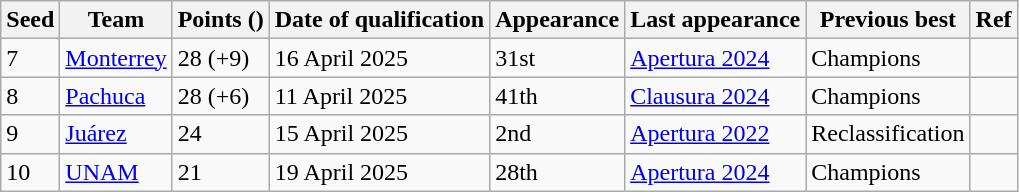<table class="wikitable sortable">
<tr>
<th>Seed</th>
<th>Team</th>
<th>Points ()</th>
<th>Date of qualification</th>
<th>Appearance</th>
<th>Last appearance</th>
<th>Previous best </th>
<th>Ref</th>
</tr>
<tr>
<td>7</td>
<td><a href='#'>Monterrey</a></td>
<td>28 (+9)</td>
<td>16 April 2025</td>
<td>31st</td>
<td rowspan="1"><a href='#'>Apertura 2024</a></td>
<td>Champions </td>
<td></td>
</tr>
<tr>
<td>8</td>
<td><a href='#'>Pachuca</a></td>
<td>28 (+6)</td>
<td>11 April 2025</td>
<td>41th</td>
<td rowspan="1"><a href='#'>Clausura 2024</a></td>
<td>Champions </td>
<td></td>
</tr>
<tr>
<td>9</td>
<td><a href='#'>Juárez</a></td>
<td>24</td>
<td>15 April 2025</td>
<td>2nd</td>
<td rowspan="1"><a href='#'>Apertura 2022</a></td>
<td>Reclassification </td>
<td></td>
</tr>
<tr>
<td>10</td>
<td><a href='#'>UNAM</a></td>
<td>21</td>
<td>19 April 2025</td>
<td>28th</td>
<td rowspan="1"><a href='#'>Apertura 2024</a></td>
<td>Champions </td>
<td></td>
</tr>
</table>
